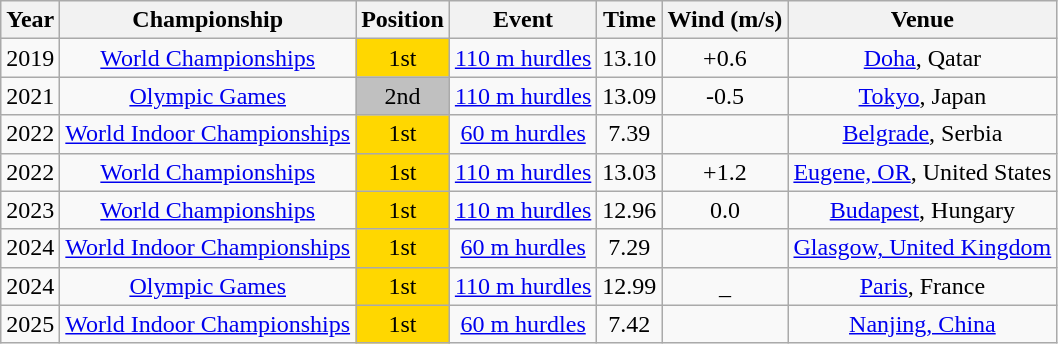<table class="wikitable sortable" style=text-align:center>
<tr>
<th>Year</th>
<th>Championship</th>
<th>Position</th>
<th>Event</th>
<th>Time</th>
<th>Wind (m/s)</th>
<th>Venue</th>
</tr>
<tr>
<td>2019</td>
<td><a href='#'>World Championships</a></td>
<td bgcolor=gold>1st</td>
<td><a href='#'>110 m hurdles</a></td>
<td>13.10</td>
<td>+0.6</td>
<td><a href='#'>Doha</a>, Qatar</td>
</tr>
<tr>
<td>2021</td>
<td><a href='#'>Olympic Games</a></td>
<td bgcolor=silver>2nd</td>
<td><a href='#'>110 m hurdles</a></td>
<td>13.09</td>
<td>-0.5</td>
<td><a href='#'>Tokyo</a>, Japan</td>
</tr>
<tr>
<td>2022</td>
<td><a href='#'>World Indoor Championships</a></td>
<td bgcolor=gold>1st</td>
<td><a href='#'>60 m hurdles</a></td>
<td>7.39</td>
<td></td>
<td><a href='#'>Belgrade</a>, Serbia</td>
</tr>
<tr>
<td>2022</td>
<td><a href='#'>World Championships</a></td>
<td bgcolor=gold>1st</td>
<td><a href='#'>110 m hurdles</a></td>
<td>13.03</td>
<td>+1.2</td>
<td><a href='#'>Eugene, OR</a>, United States</td>
</tr>
<tr>
<td>2023</td>
<td><a href='#'>World Championships</a></td>
<td bgcolor=gold>1st</td>
<td><a href='#'>110 m hurdles</a></td>
<td>12.96</td>
<td>0.0</td>
<td><a href='#'>Budapest</a>, Hungary</td>
</tr>
<tr>
<td>2024</td>
<td><a href='#'>World Indoor Championships</a></td>
<td bgcolor=gold>1st</td>
<td><a href='#'>60 m hurdles</a></td>
<td>7.29</td>
<td></td>
<td><a href='#'>Glasgow, United Kingdom</a></td>
</tr>
<tr>
<td>2024</td>
<td><a href='#'>Olympic Games</a></td>
<td bgcolor=gold>1st</td>
<td><a href='#'>110 m hurdles</a></td>
<td>12.99</td>
<td>_</td>
<td><a href='#'>Paris</a>, France</td>
</tr>
<tr>
<td>2025</td>
<td><a href='#'>World Indoor Championships</a></td>
<td bgcolor=gold>1st</td>
<td><a href='#'>60 m hurdles</a></td>
<td>7.42</td>
<td></td>
<td><a href='#'>Nanjing, China</a></td>
</tr>
</table>
